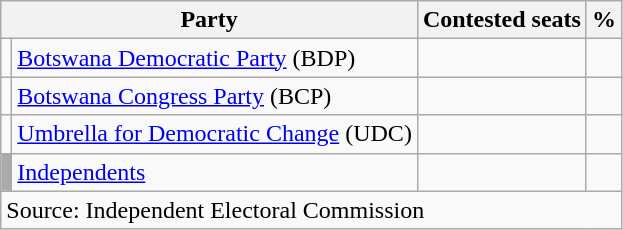<table class="wikitable">
<tr>
<th colspan=2>Party</th>
<th>Contested seats</th>
<th>%</th>
</tr>
<tr>
<td bgcolor=></td>
<td><a href='#'>Botswana Democratic Party</a> (BDP)</td>
<td></td>
<td></td>
</tr>
<tr>
<td bgcolor=></td>
<td><a href='#'>Botswana Congress Party</a> (BCP)</td>
<td></td>
<td></td>
</tr>
<tr>
<td bgcolor=></td>
<td><a href='#'>Umbrella for Democratic Change</a> (UDC)</td>
<td></td>
<td></td>
</tr>
<tr>
<td bgcolor=#AAAAAA></td>
<td><a href='#'>Independents</a></td>
<td></td>
<td></td>
</tr>
<tr>
<td colspan=4>Source: Independent Electoral Commission</td>
</tr>
</table>
